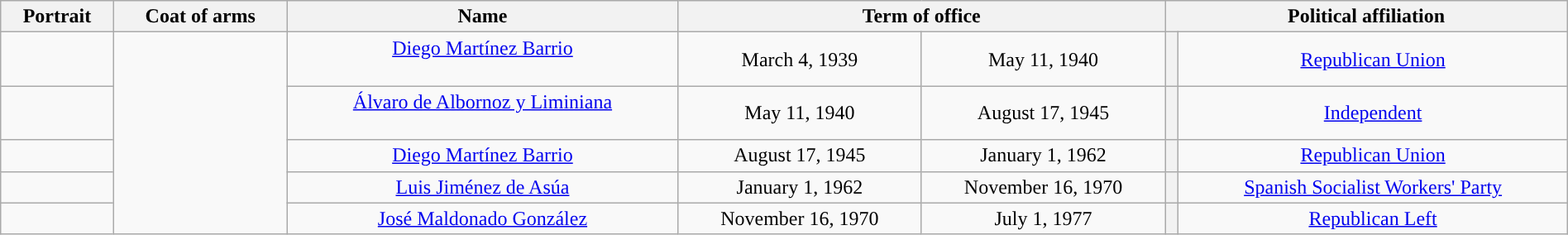<table style="text-align:center; width:100%" class="wikitable">
<tr>
<th>Portrait</th>
<th>Coat of arms</th>
<th>Name<br></th>
<th colspan=2>Term of office</th>
<th colspan=2>Political affiliation</th>
</tr>
<tr>
<td></td>
<td rowspan="5"></td>
<td><a href='#'>Diego Martínez Barrio</a><br><br></td>
<td>March 4, 1939</td>
<td>May 11, 1940</td>
<th style="background:"></th>
<td><a href='#'>Republican Union</a></td>
</tr>
<tr>
<td></td>
<td><a href='#'>Álvaro de Albornoz y Liminiana</a><br><br></td>
<td>May 11, 1940</td>
<td>August 17, 1945</td>
<th style="background:"></th>
<td><a href='#'>Independent</a></td>
</tr>
<tr>
<td></td>
<td><a href='#'>Diego Martínez Barrio</a><br></td>
<td>August 17, 1945</td>
<td>January 1, 1962</td>
<th style="background:"></th>
<td><a href='#'>Republican Union</a></td>
</tr>
<tr>
<td></td>
<td><a href='#'>Luis Jiménez de Asúa</a><br></td>
<td>January 1, 1962</td>
<td>November 16, 1970</td>
<th style="background:"></th>
<td><a href='#'>Spanish Socialist Workers' Party</a></td>
</tr>
<tr>
<td></td>
<td><a href='#'>José Maldonado González</a><br></td>
<td>November 16, 1970</td>
<td>July 1, 1977</td>
<th style="background:"></th>
<td><a href='#'>Republican Left</a></td>
</tr>
</table>
